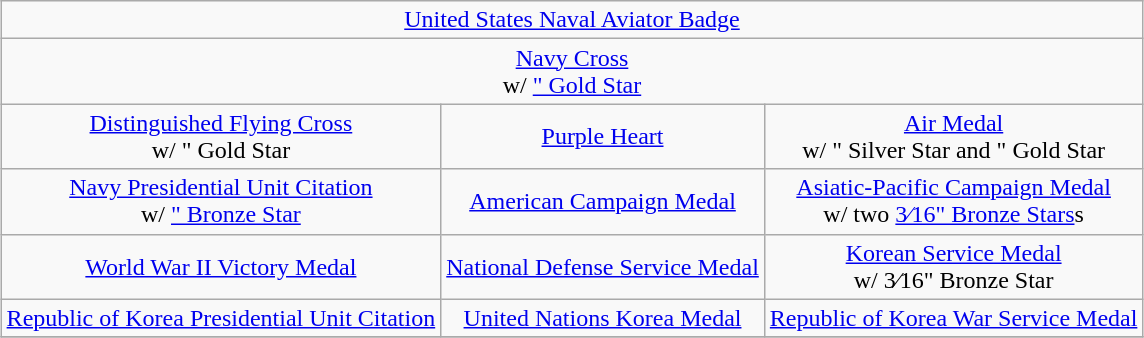<table class="wikitable" style="margin:1em auto; text-align:center;">
<tr>
<td colspan="3"><a href='#'>United States Naval Aviator Badge</a></td>
</tr>
<tr>
<td colspan="3"><a href='#'>Navy Cross</a><br>w/ <a href='#'>" Gold Star</a></td>
</tr>
<tr>
<td><a href='#'>Distinguished Flying Cross</a><br>w/ " Gold Star</td>
<td><a href='#'>Purple Heart</a></td>
<td><a href='#'>Air Medal</a><br>w/ " Silver Star and " Gold Star</td>
</tr>
<tr>
<td><a href='#'>Navy Presidential Unit Citation</a> <br>w/ <a href='#'>" Bronze Star</a></td>
<td><a href='#'>American Campaign Medal</a></td>
<td><a href='#'>Asiatic-Pacific Campaign Medal</a><br>w/ two <a href='#'>3⁄16" Bronze Stars</a>s</td>
</tr>
<tr>
<td><a href='#'>World War II Victory Medal</a></td>
<td><a href='#'>National Defense Service Medal</a></td>
<td><a href='#'>Korean Service Medal</a><br>w/ 3⁄16" Bronze Star</td>
</tr>
<tr>
<td><a href='#'>Republic of Korea Presidential Unit Citation</a></td>
<td><a href='#'>United Nations Korea Medal</a></td>
<td><a href='#'>Republic of Korea War Service Medal</a></td>
</tr>
<tr>
</tr>
</table>
